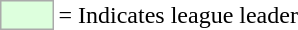<table>
<tr>
<td style="background:#DDFFDD; border:1px solid #aaa; width:2em;"></td>
<td>= Indicates league leader</td>
</tr>
</table>
